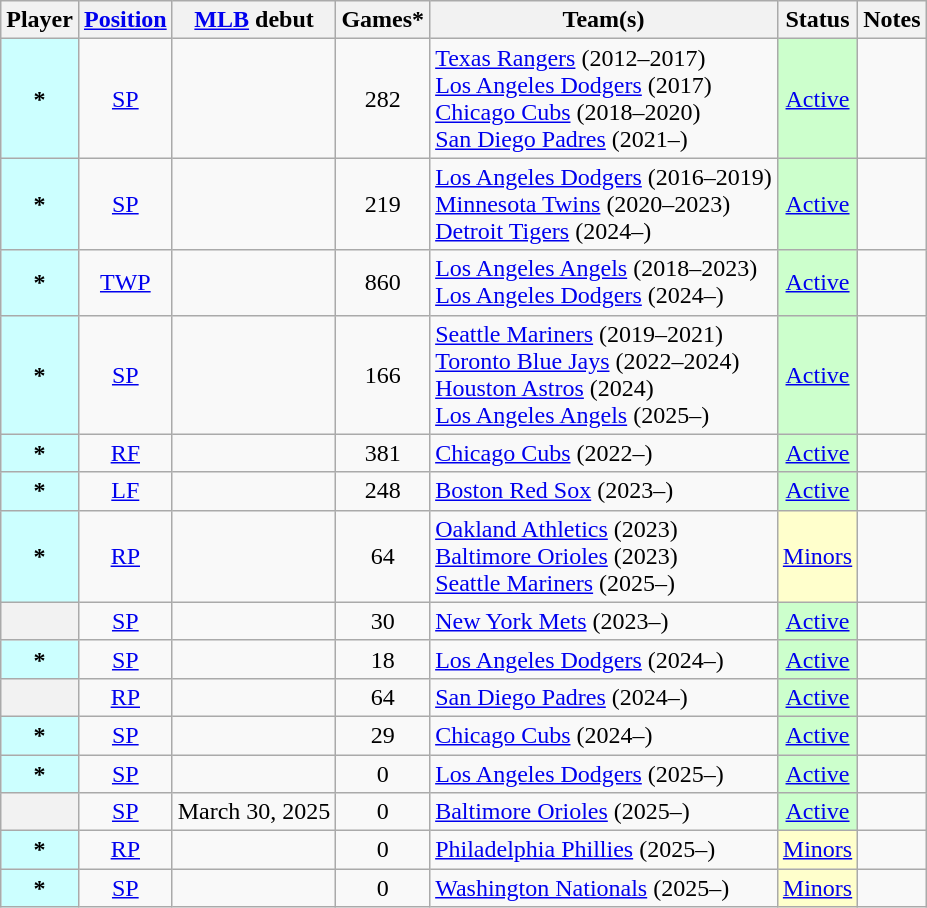<table class="wikitable sortable plainrowheaders" style="text-align:center" border="1">
<tr>
<th scope="col">Player</th>
<th scope="col"><a href='#'>Position</a></th>
<th scope="col"><a href='#'>MLB</a> debut</th>
<th scope="col">Games*</th>
<th scope="col" class="unsortable">Team(s)</th>
<th scope="col">Status</th>
<th scope="col" class="unsortable">Notes</th>
</tr>
<tr>
<th scope="row" style="background-color:#ccffff">*</th>
<td><a href='#'>SP</a></td>
<td align="left"></td>
<td>282</td>
<td align="left"><a href='#'>Texas Rangers</a> (2012–2017)<br><a href='#'>Los Angeles Dodgers</a> (2017)<br><a href='#'>Chicago Cubs</a> (2018–2020)<br><a href='#'>San Diego Padres</a> (2021–)</td>
<td style="background-color:#ccffcc"><a href='#'>Active</a></td>
<td></td>
</tr>
<tr>
<th scope="row" style="background-color:#ccffff">*</th>
<td><a href='#'>SP</a></td>
<td align="left"></td>
<td>219</td>
<td align="left"><a href='#'>Los Angeles Dodgers</a> (2016–2019)<br><a href='#'>Minnesota Twins</a> (2020–2023)<br><a href='#'>Detroit Tigers</a> (2024–)</td>
<td style="background-color:#ccffcc"><a href='#'>Active</a></td>
<td></td>
</tr>
<tr>
<th scope="row" style="background-color:#ccffff">*</th>
<td><a href='#'>TWP</a></td>
<td align="left"></td>
<td>860</td>
<td align="left"><a href='#'>Los Angeles Angels</a> (2018–2023)<br><a href='#'>Los Angeles Dodgers</a> (2024–)</td>
<td style="background-color:#ccffcc"><a href='#'>Active</a></td>
<td></td>
</tr>
<tr>
<th scope="row" style="background-color:#ccffff">*</th>
<td><a href='#'>SP</a></td>
<td align="left"></td>
<td>166</td>
<td align="left"><a href='#'>Seattle Mariners</a> (2019–2021)<br><a href='#'>Toronto Blue Jays</a> (2022–2024)<br><a href='#'>Houston Astros</a> (2024)<br><a href='#'>Los Angeles Angels</a> (2025–)</td>
<td style="background-color:#ccffcc"><a href='#'>Active</a></td>
<td></td>
</tr>
<tr>
<th scope="row" style="background-color:#ccffff">*</th>
<td><a href='#'>RF</a></td>
<td align="left"></td>
<td>381</td>
<td align="left"><a href='#'>Chicago Cubs</a> (2022–)</td>
<td style="background-color:#ccffcc"><a href='#'>Active</a></td>
<td></td>
</tr>
<tr>
<th scope="row" style="background-color:#ccffff">*</th>
<td><a href='#'>LF</a></td>
<td align="left"></td>
<td>248</td>
<td align="left"><a href='#'>Boston Red Sox</a> (2023–)</td>
<td style="background-color:#ccffcc"><a href='#'>Active</a></td>
<td></td>
</tr>
<tr>
<th scope="row" style="background-color:#ccffff">*</th>
<td><a href='#'>RP</a></td>
<td align="left"></td>
<td>64</td>
<td align="left"><a href='#'>Oakland Athletics</a> (2023)<br><a href='#'>Baltimore Orioles</a> (2023)<br><a href='#'>Seattle Mariners</a> (2025–)</td>
<td style="background-color:#ffffcc"><a href='#'>Minors</a></td>
<td></td>
</tr>
<tr>
<th scope="row"></th>
<td><a href='#'>SP</a></td>
<td align="left"></td>
<td>30</td>
<td align="left"><a href='#'>New York Mets</a> (2023–)</td>
<td style="background-color:#ccffcc"><a href='#'>Active</a></td>
<td></td>
</tr>
<tr>
<th scope="row" style="background-color:#ccffff">*</th>
<td><a href='#'>SP</a></td>
<td align="left"></td>
<td>18</td>
<td align="left"><a href='#'>Los Angeles Dodgers</a> (2024–)</td>
<td style="background-color:#ccffcc"><a href='#'>Active</a></td>
<td></td>
</tr>
<tr>
<th scope="row"></th>
<td><a href='#'>RP</a></td>
<td align="left"></td>
<td>64</td>
<td align="left"><a href='#'>San Diego Padres</a> (2024–)</td>
<td style="background-color:#ccffcc"><a href='#'>Active</a></td>
<td></td>
</tr>
<tr>
<th scope="row" style="background-color:#ccffff">*</th>
<td><a href='#'>SP</a></td>
<td align="left"></td>
<td>29</td>
<td align="left"><a href='#'>Chicago Cubs</a> (2024–)</td>
<td style="background-color:#ccffcc"><a href='#'>Active</a></td>
<td></td>
</tr>
<tr>
<th scope="row" style="background-color:#ccffff">*</th>
<td><a href='#'>SP</a></td>
<td align="left"></td>
<td>0</td>
<td align="left"><a href='#'>Los Angeles Dodgers</a> (2025–)</td>
<td style="background-color:#ccffcc"><a href='#'>Active</a></td>
<td></td>
</tr>
<tr>
<th scope="row"></th>
<td><a href='#'>SP</a></td>
<td align="left">March 30, 2025</td>
<td>0</td>
<td align="left"><a href='#'>Baltimore Orioles</a> (2025–)</td>
<td style="background-color:#ccffcc"><a href='#'>Active</a></td>
<td></td>
</tr>
<tr>
<th scope="row" style="background-color:#ccffff">*</th>
<td><a href='#'>RP</a></td>
<td align="left"></td>
<td>0</td>
<td align="left"><a href='#'>Philadelphia Phillies</a> (2025–)</td>
<td style="background-color:#ffffcc"><a href='#'>Minors</a></td>
<td></td>
</tr>
<tr>
<th scope="row" style="background-color:#ccffff">*</th>
<td><a href='#'>SP</a></td>
<td align="left"></td>
<td>0</td>
<td align="left"><a href='#'>Washington Nationals</a> (2025–)</td>
<td style="background-color:#ffffcc"><a href='#'>Minors</a></td>
<td></td>
</tr>
</table>
